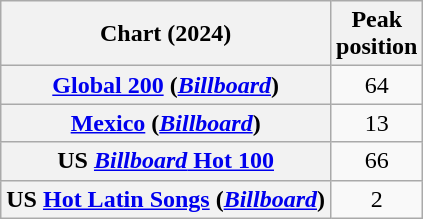<table class="wikitable sortable plainrowheaders" style="text-align:center">
<tr>
<th scope="col">Chart (2024)</th>
<th scope="col">Peak<br>position</th>
</tr>
<tr>
<th scope="row"><a href='#'>Global 200</a> (<em><a href='#'>Billboard</a></em>)</th>
<td>64</td>
</tr>
<tr>
<th scope="row"><a href='#'>Mexico</a> (<em><a href='#'>Billboard</a></em>)</th>
<td>13</td>
</tr>
<tr>
<th scope="row">US <a href='#'><em>Billboard</em> Hot 100</a></th>
<td>66</td>
</tr>
<tr>
<th scope="row">US <a href='#'>Hot Latin Songs</a> (<em><a href='#'>Billboard</a></em>)</th>
<td>2</td>
</tr>
</table>
